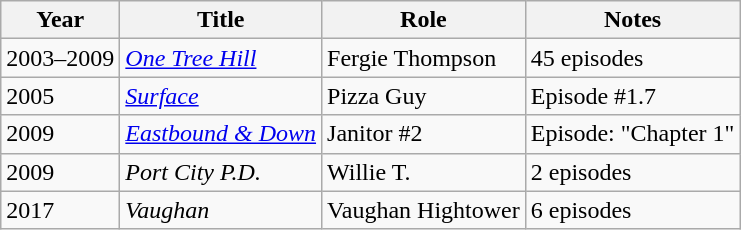<table class="wikitable sortable">
<tr>
<th>Year</th>
<th>Title</th>
<th>Role</th>
<th>Notes</th>
</tr>
<tr>
<td>2003–2009</td>
<td><a href='#'><em>One Tree Hill</em></a></td>
<td>Fergie Thompson</td>
<td>45 episodes</td>
</tr>
<tr>
<td>2005</td>
<td><a href='#'><em>Surface</em></a></td>
<td>Pizza Guy</td>
<td>Episode #1.7</td>
</tr>
<tr>
<td>2009</td>
<td><em><a href='#'>Eastbound & Down</a></em></td>
<td>Janitor #2</td>
<td>Episode: "Chapter 1"</td>
</tr>
<tr>
<td>2009</td>
<td><em>Port City P.D.</em></td>
<td>Willie T.</td>
<td>2 episodes</td>
</tr>
<tr>
<td>2017</td>
<td><em>Vaughan</em></td>
<td>Vaughan Hightower</td>
<td>6 episodes</td>
</tr>
</table>
